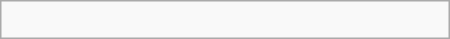<table class="wikitable" border="1" width=300px align="right">
<tr>
<td><br></td>
</tr>
</table>
